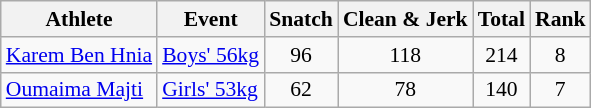<table class="wikitable" style="font-size:90%">
<tr>
<th>Athlete</th>
<th>Event</th>
<th>Snatch</th>
<th>Clean & Jerk</th>
<th>Total</th>
<th>Rank</th>
</tr>
<tr>
<td><a href='#'>Karem Ben Hnia</a></td>
<td><a href='#'>Boys' 56kg</a></td>
<td align=center>96</td>
<td align=center>118</td>
<td align=center>214</td>
<td align=center>8</td>
</tr>
<tr>
<td><a href='#'>Oumaima Majti</a></td>
<td><a href='#'>Girls' 53kg</a></td>
<td align=center>62</td>
<td align=center>78</td>
<td align=center>140</td>
<td align=center>7</td>
</tr>
</table>
